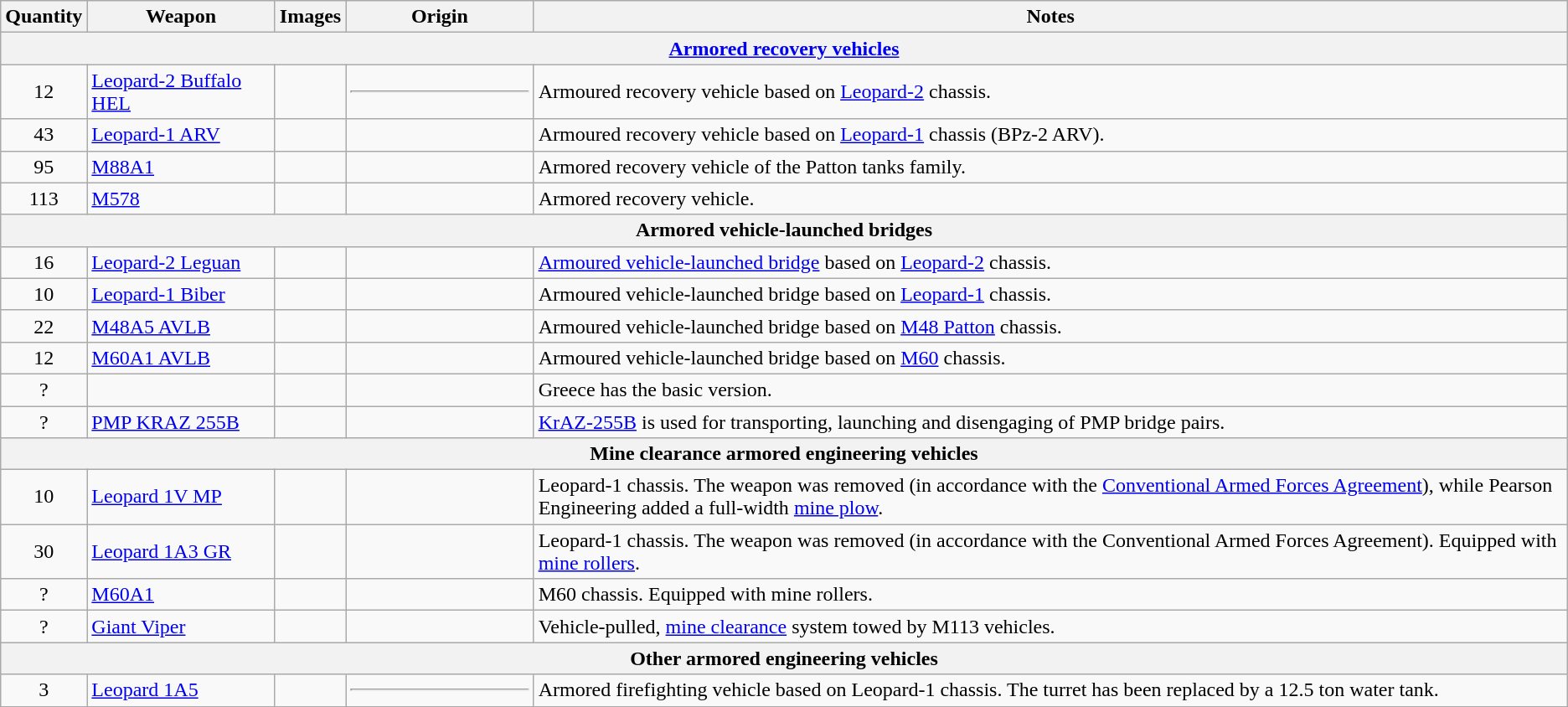<table class="wikitable">
<tr>
<th>Quantity</th>
<th>Weapon</th>
<th>Images</th>
<th>Origin</th>
<th>Notes</th>
</tr>
<tr>
<th colspan="5"><a href='#'>Armored recovery vehicles</a></th>
</tr>
<tr>
<td align="center">12</td>
<td style="text-align:left; width:12%"><a href='#'>Leopard-2 Buffalo HEL</a></td>
<td></td>
<td style="text-align:left; width:12%"><hr></td>
<td>Armoured recovery vehicle based on <a href='#'>Leopard-2</a> chassis.</td>
</tr>
<tr>
<td align="center">43</td>
<td><a href='#'>Leopard-1 ARV</a></td>
<td></td>
<td></td>
<td>Armoured recovery vehicle based on <a href='#'>Leopard-1</a> chassis (BPz-2 ARV).</td>
</tr>
<tr>
<td align="center">95</td>
<td><a href='#'>M88A1</a></td>
<td></td>
<td></td>
<td>Armored recovery vehicle of the Patton tanks family.</td>
</tr>
<tr>
<td align="center">113</td>
<td><a href='#'>M578</a></td>
<td></td>
<td></td>
<td>Armored recovery vehicle.</td>
</tr>
<tr>
<th colspan="5">Armored vehicle-launched bridges</th>
</tr>
<tr>
<td align="center">16</td>
<td><a href='#'>Leopard-2 Leguan</a></td>
<td></td>
<td></td>
<td><a href='#'>Armoured vehicle-launched bridge</a> based on <a href='#'>Leopard-2</a> chassis.</td>
</tr>
<tr>
<td align="center">10</td>
<td><a href='#'>Leopard-1 Biber</a></td>
<td></td>
<td></td>
<td>Armoured vehicle-launched bridge based on <a href='#'>Leopard-1</a> chassis.</td>
</tr>
<tr>
<td align="center">22</td>
<td><a href='#'>M48A5 AVLB</a></td>
<td></td>
<td></td>
<td>Armoured vehicle-launched bridge based on <a href='#'>M48 Patton</a> chassis.</td>
</tr>
<tr>
<td align="center">12</td>
<td><a href='#'>M60A1 AVLB</a></td>
<td></td>
<td></td>
<td>Armoured vehicle-launched bridge based on <a href='#'>M60</a> chassis.</td>
</tr>
<tr>
<td align="center">?</td>
<td></td>
<td></td>
<td></td>
<td>Greece has the basic version.</td>
</tr>
<tr>
<td align="center">?</td>
<td><a href='#'>PMP KRAZ 255B</a></td>
<td></td>
<td></td>
<td><a href='#'>KrAZ-255B</a> is used for transporting, launching and disengaging of PMP bridge pairs.</td>
</tr>
<tr>
<th colspan="5">Μine clearance armored engineering vehicles</th>
</tr>
<tr>
<td align="center">10</td>
<td><a href='#'>Leopard 1V MP</a></td>
<td></td>
<td></td>
<td>Leopard-1 chassis. The weapon was removed (in accordance with the <a href='#'>Conventional Armed Forces Agreement</a>), while Pearson Engineering added a full-width <a href='#'>mine plow</a>.</td>
</tr>
<tr>
<td align="center">30</td>
<td><a href='#'>Leopard 1A3 GR</a></td>
<td></td>
<td></td>
<td>Leopard-1 chassis. The weapon was removed (in accordance with the Conventional Armed Forces Agreement). Equipped with <a href='#'>mine rollers</a>.</td>
</tr>
<tr>
<td align="center">?</td>
<td><a href='#'>Μ60Α1</a></td>
<td></td>
<td></td>
<td>M60 chassis. Equipped with mine rollers.</td>
</tr>
<tr>
<td align="center">?</td>
<td><a href='#'>Giant Viper</a></td>
<td></td>
<td></td>
<td>Vehicle-pulled, <a href='#'>mine clearance</a> system towed by M113 vehicles.</td>
</tr>
<tr>
<th colspan="5">Other armored engineering vehicles</th>
</tr>
<tr>
<td align="center">3</td>
<td><a href='#'>Leopard 1A5</a></td>
<td></td>
<td><hr></td>
<td>Armored firefighting vehicle based on Leopard-1 chassis. The turret has been replaced by a 12.5 ton water tank.</td>
</tr>
</table>
